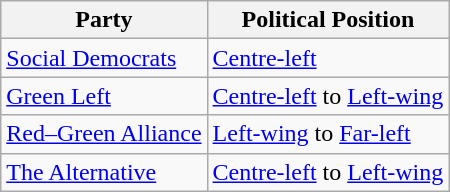<table class="wikitable mw-collapsible mw-collapsed">
<tr>
<th>Party</th>
<th>Political Position</th>
</tr>
<tr>
<td><a href='#'>Social Democrats</a></td>
<td><a href='#'>Centre-left</a></td>
</tr>
<tr>
<td><a href='#'>Green Left</a></td>
<td><a href='#'>Centre-left</a> to <a href='#'>Left-wing</a></td>
</tr>
<tr>
<td><a href='#'>Red–Green Alliance</a></td>
<td><a href='#'>Left-wing</a> to <a href='#'>Far-left</a></td>
</tr>
<tr>
<td><a href='#'>The Alternative</a></td>
<td><a href='#'>Centre-left</a> to <a href='#'>Left-wing</a></td>
</tr>
</table>
